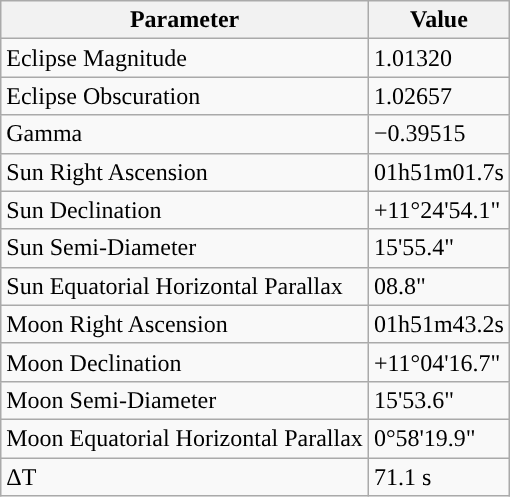<table class="wikitable">
<tr>
<th>Parameter</th>
<th>Value</th>
</tr>
<tr>
<td>Eclipse Magnitude</td>
<td>1.01320</td>
</tr>
<tr>
<td>Eclipse Obscuration</td>
<td>1.02657</td>
</tr>
<tr>
<td>Gamma</td>
<td>−0.39515</td>
</tr>
<tr>
<td>Sun Right Ascension</td>
<td>01h51m01.7s</td>
</tr>
<tr>
<td>Sun Declination</td>
<td>+11°24'54.1"</td>
</tr>
<tr>
<td>Sun Semi-Diameter</td>
<td>15'55.4"</td>
</tr>
<tr>
<td>Sun Equatorial Horizontal Parallax</td>
<td>08.8"</td>
</tr>
<tr>
<td>Moon Right Ascension</td>
<td>01h51m43.2s</td>
</tr>
<tr>
<td>Moon Declination</td>
<td>+11°04'16.7"</td>
</tr>
<tr>
<td>Moon Semi-Diameter</td>
<td>15'53.6"</td>
</tr>
<tr>
<td>Moon Equatorial Horizontal Parallax</td>
<td>0°58'19.9"</td>
</tr>
<tr>
<td>ΔT</td>
<td>71.1 s</td>
</tr>
</table>
